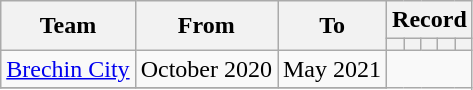<table class=wikitable style="text-align: center">
<tr>
<th rowspan=2>Team</th>
<th rowspan=2>From</th>
<th rowspan=2>To</th>
<th colspan=5>Record</th>
</tr>
<tr>
<th></th>
<th></th>
<th></th>
<th></th>
<th></th>
</tr>
<tr>
<td align=left><a href='#'>Brechin City</a></td>
<td align=left>October 2020</td>
<td align=left>May 2021<br></td>
</tr>
<tr>
</tr>
</table>
